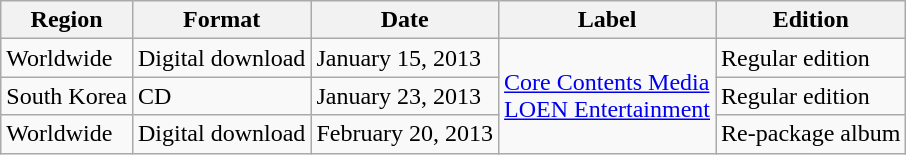<table class="wikitable">
<tr>
<th>Region</th>
<th>Format</th>
<th>Date</th>
<th>Label</th>
<th>Edition</th>
</tr>
<tr>
<td>Worldwide</td>
<td>Digital download</td>
<td>January 15, 2013</td>
<td rowspan="3"><a href='#'>Core Contents Media</a><br><a href='#'>LOEN Entertainment</a></td>
<td>Regular edition</td>
</tr>
<tr>
<td>South Korea</td>
<td>CD</td>
<td>January 23, 2013</td>
<td>Regular edition</td>
</tr>
<tr>
<td>Worldwide</td>
<td>Digital download</td>
<td>February 20, 2013</td>
<td>Re-package album</td>
</tr>
</table>
